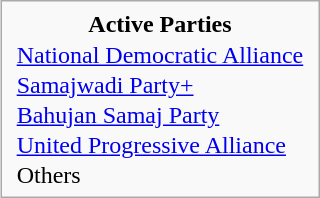<table class="infobox" style="float: 1em; : 0.5em">
<tr>
<td style="text-align: center"><span><strong>Active Parties</strong></span></td>
</tr>
<tr>
<td style="padding: 0 5px;"><a href='#'> National Democratic Alliance</a></td>
</tr>
<tr>
<td style="padding: 0 5px;"> <a href='#'>Samajwadi Party+</a></td>
</tr>
<tr>
<td style="padding: 0 5px;"><a href='#'> Bahujan Samaj Party</a></td>
</tr>
<tr>
<td style="padding: 0 5px;"> <a href='#'>United Progressive Alliance</a></td>
</tr>
<tr>
<td style="padding: 0 5px;"> Others</td>
</tr>
</table>
